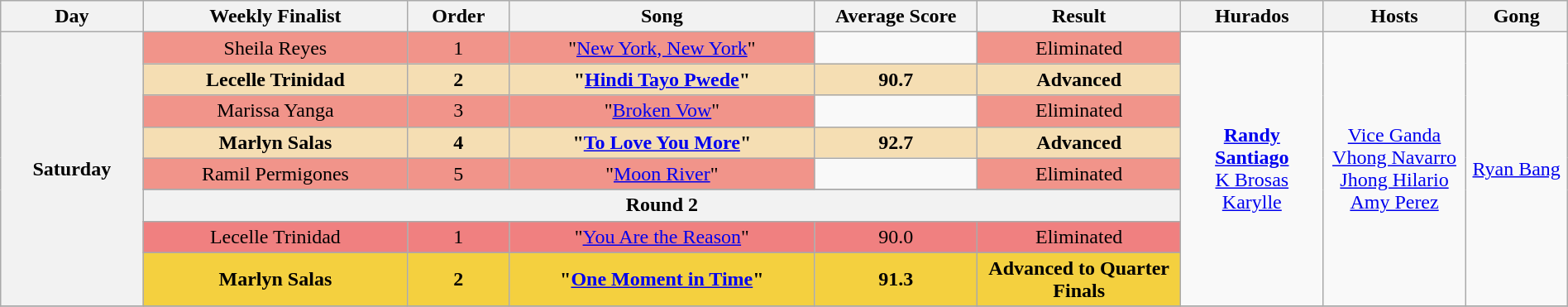<table class="wikitable mw-collapsible mw-collapsed" style="text-align:center; width:100%">
<tr>
<th width="07%">Day</th>
<th width="13%">Weekly Finalist</th>
<th width="05%">Order</th>
<th width="15%">Song</th>
<th width="08%">Average Score</th>
<th width="10%">Result</th>
<th width="07%">Hurados</th>
<th width="07%">Hosts</th>
<th width="05%">Gong</th>
</tr>
<tr>
<th rowspan="9">Saturday<br><small></small></th>
<td style="background-color:#F1948A;">Sheila Reyes</td>
<td style="background-color:#F1948A;">1</td>
<td style="background-color:#F1948A;">"<a href='#'>New York, New York</a>"</td>
<td></td>
<td style="background-color:#F1948A;">Eliminated</td>
<td rowspan="9"><strong><a href='#'>Randy Santiago</a></strong> <br> <a href='#'>K Brosas</a> <br> <a href='#'>Karylle</a></td>
<td rowspan="9"><a href='#'>Vice Ganda</a> <br> <a href='#'>Vhong Navarro</a> <br> <a href='#'>Jhong Hilario</a> <br> <a href='#'>Amy Perez</a></td>
<td rowspan="9"><a href='#'>Ryan Bang</a></td>
</tr>
<tr>
<td style="background-color:#F5DEB3;"><strong>Lecelle Trinidad</strong></td>
<td style="background-color:#F5DEB3;"><strong>2</strong></td>
<td style="background-color:#F5DEB3;"><strong>"<a href='#'>Hindi Tayo Pwede</a>"</strong></td>
<td style="background-color:#F5DEB3;"><strong>90.7</strong></td>
<td style="background-color:#F5DEB3;"><strong>Advanced</strong></td>
</tr>
<tr>
<td style="background-color:#F1948A;">Marissa Yanga</td>
<td style="background-color:#F1948A;">3</td>
<td style="background-color:#F1948A;">"<a href='#'>Broken Vow</a>"</td>
<td></td>
<td style="background-color:#F1948A;">Eliminated</td>
</tr>
<tr>
<td style="background-color:#F5DEB3;"><strong>Marlyn Salas</strong></td>
<td style="background-color:#F5DEB3;"><strong>4</strong></td>
<td style="background-color:#F5DEB3;"><strong>"<a href='#'>To Love You More</a>"</strong></td>
<td style="background-color:#F5DEB3;"><strong>92.7</strong></td>
<td style="background-color:#F5DEB3;"><strong>Advanced</strong></td>
</tr>
<tr>
<td style="background-color:#F1948A;">Ramil Permigones</td>
<td style="background-color:#F1948A;">5</td>
<td style="background-color:#F1948A;">"<a href='#'>Moon River</a>"</td>
<td></td>
<td style="background-color:#F1948A;">Eliminated</td>
</tr>
<tr>
</tr>
<tr>
<th colspan="5">Round 2</th>
</tr>
<tr>
<td style="background-color:#F08080;">Lecelle Trinidad</td>
<td style="background-color:#F08080;">1</td>
<td style="background-color:#F08080;">"<a href='#'>You Are the Reason</a>"</td>
<td style="background-color:#F08080;">90.0</td>
<td style="background-color:#F08080;">Eliminated</td>
</tr>
<tr>
<td style="background-color:#F4D03F;"><strong>Marlyn Salas</strong></td>
<td style="background-color:#F4D03F;"><strong>2</strong></td>
<td style="background-color:#F4D03F;"><strong>"<a href='#'>One Moment in Time</a>"</strong></td>
<td style="background-color:#F4D03F;"><strong>91.3</strong></td>
<td style="background-color:#F4D03F;"><strong>Advanced to Quarter Finals</strong></td>
</tr>
<tr>
</tr>
</table>
